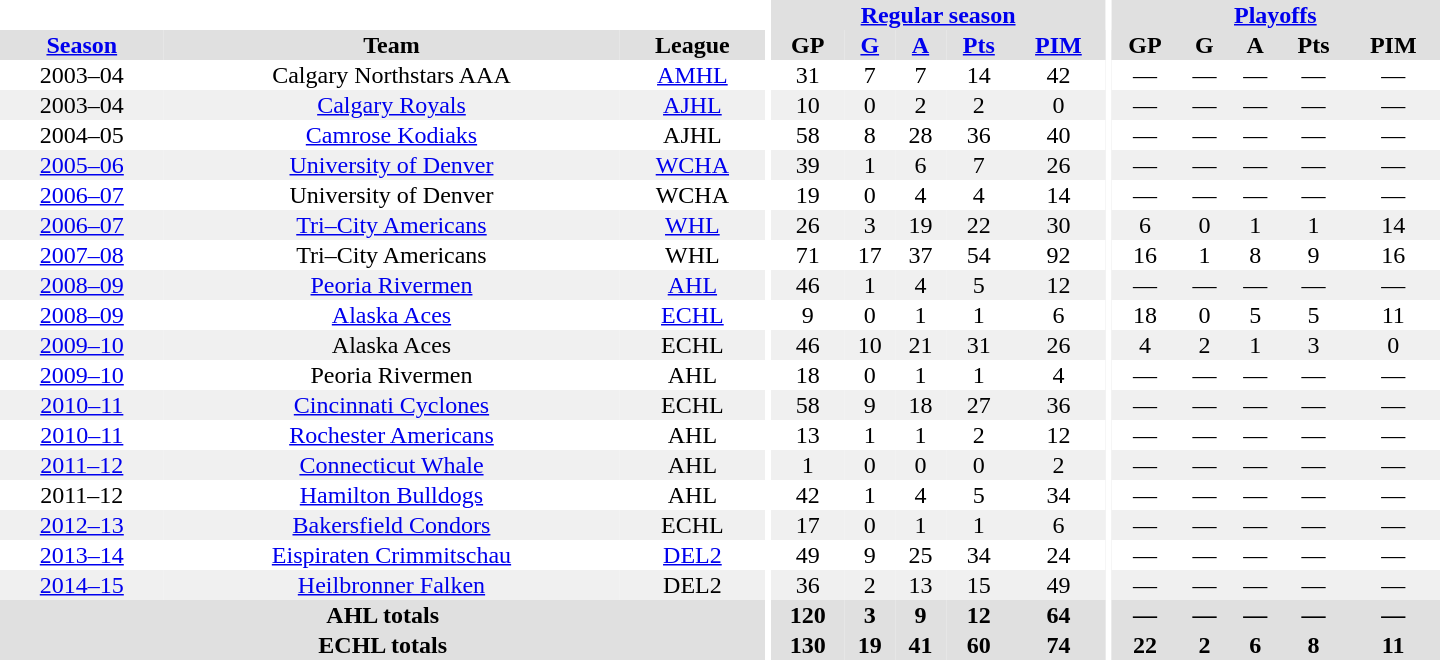<table border="0" cellpadding="1" cellspacing="0" style="text-align:center; width:60em">
<tr bgcolor="#e0e0e0">
<th colspan="3" bgcolor="#ffffff"></th>
<th rowspan="99" bgcolor="#ffffff"></th>
<th colspan="5"><a href='#'>Regular season</a></th>
<th rowspan="99" bgcolor="#ffffff"></th>
<th colspan="5"><a href='#'>Playoffs</a></th>
</tr>
<tr bgcolor="#e0e0e0">
<th><a href='#'>Season</a></th>
<th>Team</th>
<th>League</th>
<th>GP</th>
<th><a href='#'>G</a></th>
<th><a href='#'>A</a></th>
<th><a href='#'>Pts</a></th>
<th><a href='#'>PIM</a></th>
<th>GP</th>
<th>G</th>
<th>A</th>
<th>Pts</th>
<th>PIM</th>
</tr>
<tr>
<td>2003–04</td>
<td>Calgary Northstars AAA</td>
<td><a href='#'>AMHL</a></td>
<td>31</td>
<td>7</td>
<td>7</td>
<td>14</td>
<td>42</td>
<td>—</td>
<td>—</td>
<td>—</td>
<td>—</td>
<td>—</td>
</tr>
<tr bgcolor="#f0f0f0">
<td>2003–04</td>
<td><a href='#'>Calgary Royals</a></td>
<td><a href='#'>AJHL</a></td>
<td>10</td>
<td>0</td>
<td>2</td>
<td>2</td>
<td>0</td>
<td>—</td>
<td>—</td>
<td>—</td>
<td>—</td>
<td>—</td>
</tr>
<tr>
<td>2004–05</td>
<td><a href='#'>Camrose Kodiaks</a></td>
<td>AJHL</td>
<td>58</td>
<td>8</td>
<td>28</td>
<td>36</td>
<td>40</td>
<td>—</td>
<td>—</td>
<td>—</td>
<td>—</td>
<td>—</td>
</tr>
<tr bgcolor="#f0f0f0">
<td><a href='#'>2005–06</a></td>
<td><a href='#'>University of Denver</a></td>
<td><a href='#'>WCHA</a></td>
<td>39</td>
<td>1</td>
<td>6</td>
<td>7</td>
<td>26</td>
<td>—</td>
<td>—</td>
<td>—</td>
<td>—</td>
<td>—</td>
</tr>
<tr>
<td><a href='#'>2006–07</a></td>
<td>University of Denver</td>
<td>WCHA</td>
<td>19</td>
<td>0</td>
<td>4</td>
<td>4</td>
<td>14</td>
<td>—</td>
<td>—</td>
<td>—</td>
<td>—</td>
<td>—</td>
</tr>
<tr bgcolor="#f0f0f0">
<td><a href='#'>2006–07</a></td>
<td><a href='#'>Tri–City Americans</a></td>
<td><a href='#'>WHL</a></td>
<td>26</td>
<td>3</td>
<td>19</td>
<td>22</td>
<td>30</td>
<td>6</td>
<td>0</td>
<td>1</td>
<td>1</td>
<td>14</td>
</tr>
<tr>
<td><a href='#'>2007–08</a></td>
<td>Tri–City Americans</td>
<td>WHL</td>
<td>71</td>
<td>17</td>
<td>37</td>
<td>54</td>
<td>92</td>
<td>16</td>
<td>1</td>
<td>8</td>
<td>9</td>
<td>16</td>
</tr>
<tr bgcolor="#f0f0f0">
<td><a href='#'>2008–09</a></td>
<td><a href='#'>Peoria Rivermen</a></td>
<td><a href='#'>AHL</a></td>
<td>46</td>
<td>1</td>
<td>4</td>
<td>5</td>
<td>12</td>
<td>—</td>
<td>—</td>
<td>—</td>
<td>—</td>
<td>—</td>
</tr>
<tr>
<td><a href='#'>2008–09</a></td>
<td><a href='#'>Alaska Aces</a></td>
<td><a href='#'>ECHL</a></td>
<td>9</td>
<td>0</td>
<td>1</td>
<td>1</td>
<td>6</td>
<td>18</td>
<td>0</td>
<td>5</td>
<td>5</td>
<td>11</td>
</tr>
<tr bgcolor="#f0f0f0">
<td><a href='#'>2009–10</a></td>
<td>Alaska Aces</td>
<td>ECHL</td>
<td>46</td>
<td>10</td>
<td>21</td>
<td>31</td>
<td>26</td>
<td>4</td>
<td>2</td>
<td>1</td>
<td>3</td>
<td>0</td>
</tr>
<tr>
<td><a href='#'>2009–10</a></td>
<td>Peoria Rivermen</td>
<td>AHL</td>
<td>18</td>
<td>0</td>
<td>1</td>
<td>1</td>
<td>4</td>
<td>—</td>
<td>—</td>
<td>—</td>
<td>—</td>
<td>—</td>
</tr>
<tr bgcolor="#f0f0f0">
<td><a href='#'>2010–11</a></td>
<td><a href='#'>Cincinnati Cyclones</a></td>
<td>ECHL</td>
<td>58</td>
<td>9</td>
<td>18</td>
<td>27</td>
<td>36</td>
<td>—</td>
<td>—</td>
<td>—</td>
<td>—</td>
<td>—</td>
</tr>
<tr>
<td><a href='#'>2010–11</a></td>
<td><a href='#'>Rochester Americans</a></td>
<td>AHL</td>
<td>13</td>
<td>1</td>
<td>1</td>
<td>2</td>
<td>12</td>
<td>—</td>
<td>—</td>
<td>—</td>
<td>—</td>
<td>—</td>
</tr>
<tr bgcolor="#f0f0f0">
<td><a href='#'>2011–12</a></td>
<td><a href='#'>Connecticut Whale</a></td>
<td>AHL</td>
<td>1</td>
<td>0</td>
<td>0</td>
<td>0</td>
<td>2</td>
<td>—</td>
<td>—</td>
<td>—</td>
<td>—</td>
<td>—</td>
</tr>
<tr>
<td>2011–12</td>
<td><a href='#'>Hamilton Bulldogs</a></td>
<td>AHL</td>
<td>42</td>
<td>1</td>
<td>4</td>
<td>5</td>
<td>34</td>
<td>—</td>
<td>—</td>
<td>—</td>
<td>—</td>
<td>—</td>
</tr>
<tr bgcolor="#f0f0f0">
<td><a href='#'>2012–13</a></td>
<td><a href='#'>Bakersfield Condors</a></td>
<td>ECHL</td>
<td>17</td>
<td>0</td>
<td>1</td>
<td>1</td>
<td>6</td>
<td>—</td>
<td>—</td>
<td>—</td>
<td>—</td>
<td>—</td>
</tr>
<tr>
<td><a href='#'>2013–14</a></td>
<td><a href='#'>Eispiraten Crimmitschau</a></td>
<td><a href='#'>DEL2</a></td>
<td>49</td>
<td>9</td>
<td>25</td>
<td>34</td>
<td>24</td>
<td>—</td>
<td>—</td>
<td>—</td>
<td>—</td>
<td>—</td>
</tr>
<tr bgcolor="#f0f0f0">
<td><a href='#'>2014–15</a></td>
<td><a href='#'>Heilbronner Falken</a></td>
<td>DEL2</td>
<td>36</td>
<td>2</td>
<td>13</td>
<td>15</td>
<td>49</td>
<td>—</td>
<td>—</td>
<td>—</td>
<td>—</td>
<td>—</td>
</tr>
<tr bgcolor="#e0e0e0">
<th colspan="3">AHL totals</th>
<th>120</th>
<th>3</th>
<th>9</th>
<th>12</th>
<th>64</th>
<th>—</th>
<th>—</th>
<th>—</th>
<th>—</th>
<th>—</th>
</tr>
<tr bgcolor="#e0e0e0">
<th colspan="3">ECHL totals</th>
<th>130</th>
<th>19</th>
<th>41</th>
<th>60</th>
<th>74</th>
<th>22</th>
<th>2</th>
<th>6</th>
<th>8</th>
<th>11</th>
</tr>
</table>
